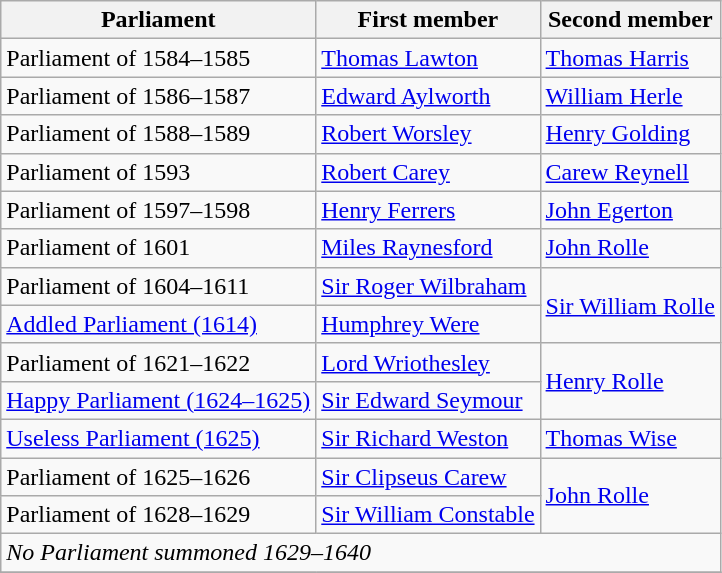<table class="wikitable">
<tr>
<th>Parliament</th>
<th>First member</th>
<th>Second member</th>
</tr>
<tr>
<td>Parliament of 1584–1585</td>
<td><a href='#'>Thomas Lawton</a></td>
<td><a href='#'>Thomas Harris</a></td>
</tr>
<tr>
<td>Parliament of 1586–1587</td>
<td><a href='#'>Edward Aylworth</a></td>
<td><a href='#'>William Herle</a></td>
</tr>
<tr>
<td>Parliament of 1588–1589</td>
<td><a href='#'>Robert Worsley</a></td>
<td><a href='#'>Henry Golding</a></td>
</tr>
<tr>
<td>Parliament of 1593</td>
<td><a href='#'>Robert Carey</a></td>
<td><a href='#'>Carew Reynell</a></td>
</tr>
<tr>
<td>Parliament of 1597–1598</td>
<td><a href='#'>Henry Ferrers</a></td>
<td><a href='#'>John Egerton</a></td>
</tr>
<tr>
<td>Parliament of 1601</td>
<td><a href='#'>Miles Raynesford</a></td>
<td><a href='#'>John Rolle</a></td>
</tr>
<tr>
<td>Parliament of 1604–1611</td>
<td><a href='#'>Sir Roger Wilbraham</a></td>
<td rowspan="2"><a href='#'>Sir William Rolle</a></td>
</tr>
<tr>
<td><a href='#'>Addled Parliament (1614)</a></td>
<td><a href='#'>Humphrey Were</a></td>
</tr>
<tr>
<td>Parliament of 1621–1622</td>
<td><a href='#'>Lord Wriothesley</a></td>
<td rowspan="2"><a href='#'>Henry Rolle</a></td>
</tr>
<tr>
<td><a href='#'>Happy Parliament (1624–1625)</a></td>
<td><a href='#'>Sir Edward Seymour</a></td>
</tr>
<tr>
<td><a href='#'>Useless Parliament (1625)</a></td>
<td><a href='#'>Sir Richard Weston</a></td>
<td><a href='#'>Thomas Wise</a></td>
</tr>
<tr>
<td>Parliament of 1625–1626</td>
<td><a href='#'>Sir Clipseus Carew</a></td>
<td rowspan="2"><a href='#'>John Rolle</a></td>
</tr>
<tr>
<td>Parliament of 1628–1629</td>
<td><a href='#'>Sir William Constable</a></td>
</tr>
<tr>
<td colspan="4"><em>No Parliament summoned 1629–1640</em></td>
</tr>
<tr>
</tr>
</table>
